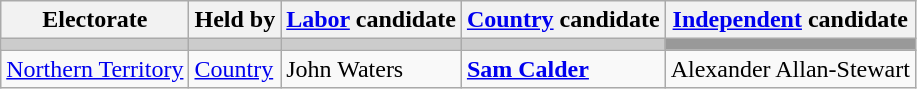<table class="wikitable">
<tr>
<th>Electorate</th>
<th>Held by</th>
<th><a href='#'>Labor</a> candidate</th>
<th><a href='#'>Country</a> candidate</th>
<th><a href='#'>Independent</a> candidate</th>
</tr>
<tr bgcolor="#cccccc">
<td></td>
<td></td>
<td></td>
<td></td>
<td bgcolor="#999999"></td>
</tr>
<tr>
<td><a href='#'>Northern Territory</a></td>
<td><a href='#'>Country</a></td>
<td>John Waters</td>
<td><strong><a href='#'>Sam Calder</a></strong></td>
<td>Alexander Allan-Stewart</td>
</tr>
</table>
